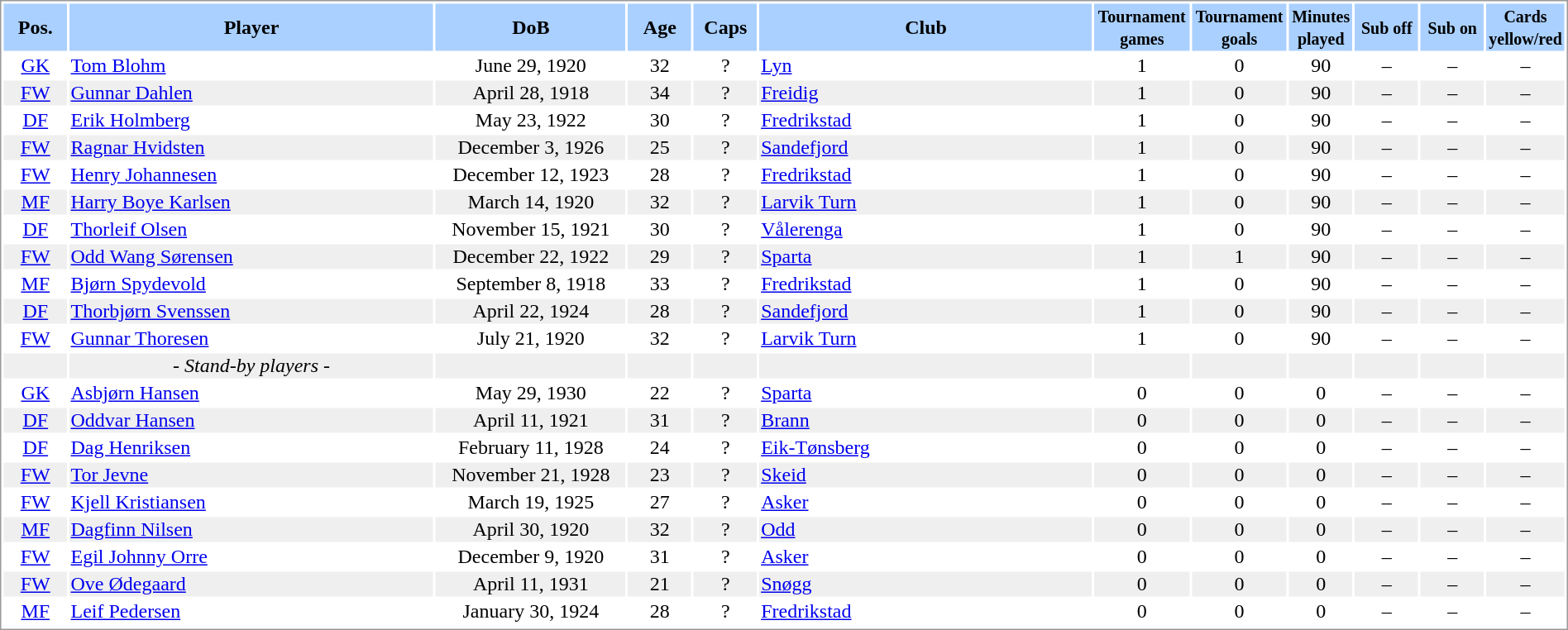<table border="0" width="100%" style="border: 1px solid #999; background-color:#FFFFFF; text-align:center">
<tr align="center" bgcolor="#AAD0FF">
<th width=4%>Pos.</th>
<th width=23%>Player</th>
<th width=12%>DoB</th>
<th width=4%>Age</th>
<th width=4%>Caps</th>
<th width=21%>Club</th>
<th width=6%><small>Tournament<br>games</small></th>
<th width=6%><small>Tournament<br>goals</small></th>
<th width=4%><small>Minutes<br>played</small></th>
<th width=4%><small>Sub off</small></th>
<th width=4%><small>Sub on</small></th>
<th width=4%><small>Cards<br>yellow/red</small></th>
</tr>
<tr>
<td><a href='#'>GK</a></td>
<td align="left"><a href='#'>Tom Blohm</a></td>
<td>June 29, 1920</td>
<td>32</td>
<td>?</td>
<td align="left"> <a href='#'>Lyn</a></td>
<td>1</td>
<td>0</td>
<td>90</td>
<td>–</td>
<td>–</td>
<td>–</td>
</tr>
<tr bgcolor="#EFEFEF">
<td><a href='#'>FW</a></td>
<td align="left"><a href='#'>Gunnar Dahlen</a></td>
<td>April 28, 1918</td>
<td>34</td>
<td>?</td>
<td align="left"> <a href='#'>Freidig</a></td>
<td>1</td>
<td>0</td>
<td>90</td>
<td>–</td>
<td>–</td>
<td>–</td>
</tr>
<tr>
<td><a href='#'>DF</a></td>
<td align="left"><a href='#'>Erik Holmberg</a></td>
<td>May 23, 1922</td>
<td>30</td>
<td>?</td>
<td align="left"> <a href='#'>Fredrikstad</a></td>
<td>1</td>
<td>0</td>
<td>90</td>
<td>–</td>
<td>–</td>
<td>–</td>
</tr>
<tr bgcolor="#EFEFEF">
<td><a href='#'>FW</a></td>
<td align="left"><a href='#'>Ragnar Hvidsten</a></td>
<td>December 3, 1926</td>
<td>25</td>
<td>?</td>
<td align="left"> <a href='#'>Sandefjord</a></td>
<td>1</td>
<td>0</td>
<td>90</td>
<td>–</td>
<td>–</td>
<td>–</td>
</tr>
<tr>
<td><a href='#'>FW</a></td>
<td align="left"><a href='#'>Henry Johannesen</a></td>
<td>December 12, 1923</td>
<td>28</td>
<td>?</td>
<td align="left"> <a href='#'>Fredrikstad</a></td>
<td>1</td>
<td>0</td>
<td>90</td>
<td>–</td>
<td>–</td>
<td>–</td>
</tr>
<tr bgcolor="#EFEFEF">
<td><a href='#'>MF</a></td>
<td align="left"><a href='#'>Harry Boye Karlsen</a></td>
<td>March 14, 1920</td>
<td>32</td>
<td>?</td>
<td align="left"> <a href='#'>Larvik Turn</a></td>
<td>1</td>
<td>0</td>
<td>90</td>
<td>–</td>
<td>–</td>
<td>–</td>
</tr>
<tr>
<td><a href='#'>DF</a></td>
<td align="left"><a href='#'>Thorleif Olsen</a></td>
<td>November 15, 1921</td>
<td>30</td>
<td>?</td>
<td align="left"> <a href='#'>Vålerenga</a></td>
<td>1</td>
<td>0</td>
<td>90</td>
<td>–</td>
<td>–</td>
<td>–</td>
</tr>
<tr bgcolor="#EFEFEF">
<td><a href='#'>FW</a></td>
<td align="left"><a href='#'>Odd Wang Sørensen</a></td>
<td>December 22, 1922</td>
<td>29</td>
<td>?</td>
<td align="left"> <a href='#'>Sparta</a></td>
<td>1</td>
<td>1</td>
<td>90</td>
<td>–</td>
<td>–</td>
<td>–</td>
</tr>
<tr>
<td><a href='#'>MF</a></td>
<td align="left"><a href='#'>Bjørn Spydevold</a></td>
<td>September 8, 1918</td>
<td>33</td>
<td>?</td>
<td align="left"> <a href='#'>Fredrikstad</a></td>
<td>1</td>
<td>0</td>
<td>90</td>
<td>–</td>
<td>–</td>
<td>–</td>
</tr>
<tr bgcolor="#EFEFEF">
<td><a href='#'>DF</a></td>
<td align="left"><a href='#'>Thorbjørn Svenssen</a></td>
<td>April 22, 1924</td>
<td>28</td>
<td>?</td>
<td align="left"> <a href='#'>Sandefjord</a></td>
<td>1</td>
<td>0</td>
<td>90</td>
<td>–</td>
<td>–</td>
<td>–</td>
</tr>
<tr>
<td><a href='#'>FW</a></td>
<td align="left"><a href='#'>Gunnar Thoresen</a></td>
<td>July 21, 1920</td>
<td>32</td>
<td>?</td>
<td align="left"> <a href='#'>Larvik Turn</a></td>
<td>1</td>
<td>0</td>
<td>90</td>
<td>–</td>
<td>–</td>
<td>–</td>
</tr>
<tr bgcolor="#EFEFEF">
<td></td>
<td>- <em>Stand-by players</em> -</td>
<td></td>
<td></td>
<td></td>
<td></td>
<td></td>
<td></td>
<td></td>
<td></td>
<td></td>
<td></td>
</tr>
<tr>
<td><a href='#'>GK</a></td>
<td align="left"><a href='#'>Asbjørn Hansen</a></td>
<td>May 29, 1930</td>
<td>22</td>
<td>?</td>
<td align="left"> <a href='#'>Sparta</a></td>
<td>0</td>
<td>0</td>
<td>0</td>
<td>–</td>
<td>–</td>
<td>–</td>
</tr>
<tr bgcolor="#EFEFEF">
<td><a href='#'>DF</a></td>
<td align="left"><a href='#'>Oddvar Hansen</a></td>
<td>April 11, 1921</td>
<td>31</td>
<td>?</td>
<td align="left"> <a href='#'>Brann</a></td>
<td>0</td>
<td>0</td>
<td>0</td>
<td>–</td>
<td>–</td>
<td>–</td>
</tr>
<tr>
<td><a href='#'>DF</a></td>
<td align="left"><a href='#'>Dag Henriksen</a></td>
<td>February 11, 1928</td>
<td>24</td>
<td>?</td>
<td align="left"> <a href='#'>Eik-Tønsberg</a></td>
<td>0</td>
<td>0</td>
<td>0</td>
<td>–</td>
<td>–</td>
<td>–</td>
</tr>
<tr bgcolor="#EFEFEF">
<td><a href='#'>FW</a></td>
<td align="left"><a href='#'>Tor Jevne</a></td>
<td>November 21, 1928</td>
<td>23</td>
<td>?</td>
<td align="left"> <a href='#'>Skeid</a></td>
<td>0</td>
<td>0</td>
<td>0</td>
<td>–</td>
<td>–</td>
<td>–</td>
</tr>
<tr>
<td><a href='#'>FW</a></td>
<td align="left"><a href='#'>Kjell Kristiansen</a></td>
<td>March 19, 1925</td>
<td>27</td>
<td>?</td>
<td align="left"> <a href='#'>Asker</a></td>
<td>0</td>
<td>0</td>
<td>0</td>
<td>–</td>
<td>–</td>
<td>–</td>
</tr>
<tr bgcolor="#EFEFEF">
<td><a href='#'>MF</a></td>
<td align="left"><a href='#'>Dagfinn Nilsen</a></td>
<td>April 30, 1920</td>
<td>32</td>
<td>?</td>
<td align="left"> <a href='#'>Odd</a></td>
<td>0</td>
<td>0</td>
<td>0</td>
<td>–</td>
<td>–</td>
<td>–</td>
</tr>
<tr>
<td><a href='#'>FW</a></td>
<td align="left"><a href='#'>Egil Johnny Orre</a></td>
<td>December 9, 1920</td>
<td>31</td>
<td>?</td>
<td align="left"> <a href='#'>Asker</a></td>
<td>0</td>
<td>0</td>
<td>0</td>
<td>–</td>
<td>–</td>
<td>–</td>
</tr>
<tr bgcolor="#EFEFEF">
<td><a href='#'>FW</a></td>
<td align="left"><a href='#'>Ove Ødegaard</a></td>
<td>April 11, 1931</td>
<td>21</td>
<td>?</td>
<td align="left"> <a href='#'>Snøgg</a></td>
<td>0</td>
<td>0</td>
<td>0</td>
<td>–</td>
<td>–</td>
<td>–</td>
</tr>
<tr>
<td><a href='#'>MF</a></td>
<td align="left"><a href='#'>Leif Pedersen</a></td>
<td>January 30, 1924</td>
<td>28</td>
<td>?</td>
<td align="left"> <a href='#'>Fredrikstad</a></td>
<td>0</td>
<td>0</td>
<td>0</td>
<td>–</td>
<td>–</td>
<td>–</td>
</tr>
<tr>
</tr>
</table>
